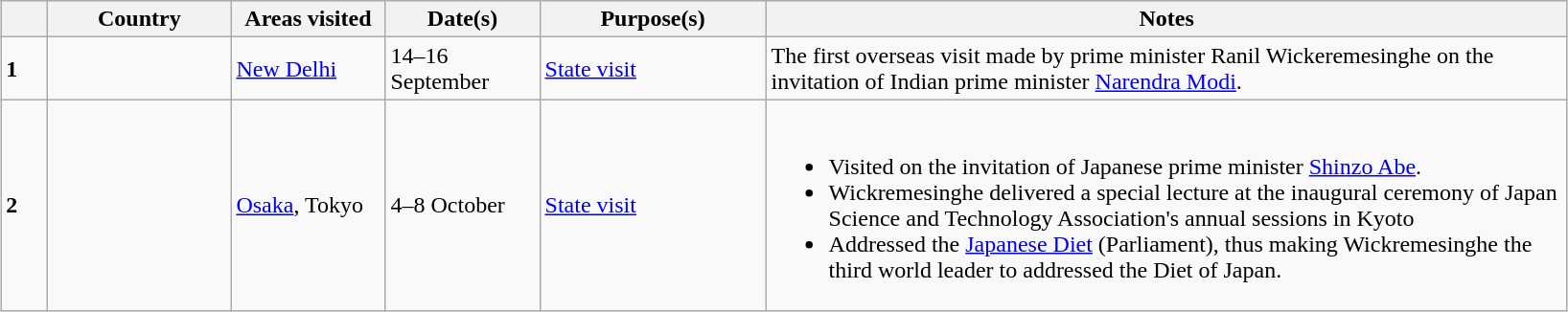<table class="wikitable outercollapse sortable" style="margin: 1em auto 1em auto">
<tr>
<th style="width: 3%;"></th>
<th width=120>Country</th>
<th width=100>Areas visited</th>
<th width=100>Date(s)</th>
<th width=150>Purpose(s)</th>
<th width=550>Notes</th>
</tr>
<tr>
<td><strong>1</strong></td>
<td></td>
<td><a href='#'>New Delhi</a></td>
<td>14–16 September</td>
<td><a href='#'>State visit</a></td>
<td> The first overseas visit made by prime minister Ranil Wickeremesinghe on the invitation of Indian prime minister <a href='#'>Narendra Modi</a>.</td>
</tr>
<tr>
<td><strong>2</strong></td>
<td></td>
<td><a href='#'>Osaka</a>, Tokyo</td>
<td>4–8 October</td>
<td><a href='#'>State visit</a></td>
<td><br><ul><li>Visited on the invitation of Japanese prime minister <a href='#'>Shinzo Abe</a>.</li><li>Wickremesinghe delivered a special lecture at the inaugural ceremony of Japan Science and Technology Association's annual sessions in Kyoto</li><li>Addressed the <a href='#'>Japanese Diet</a> (Parliament), thus making Wickremesinghe the third world leader to addressed the Diet of Japan.</li></ul></td>
</tr>
</table>
